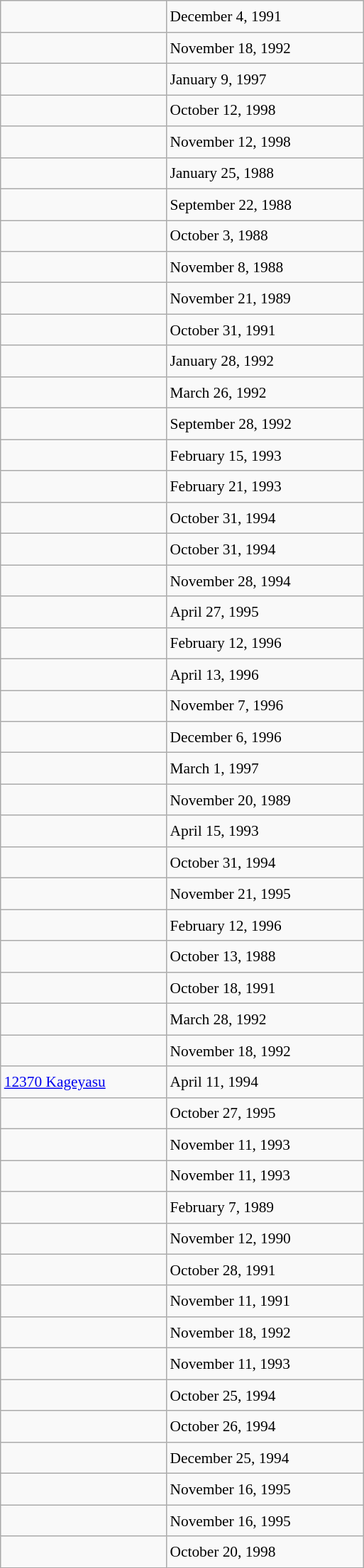<table class="wikitable" style="font-size: 89%; float: left; width: 24em; margin-right: 1em; line-height: 1.6em !important;  height: 1250px;">
<tr>
<td></td>
<td>December 4, 1991</td>
</tr>
<tr>
<td></td>
<td>November 18, 1992</td>
</tr>
<tr>
<td></td>
<td>January 9, 1997</td>
</tr>
<tr>
<td></td>
<td>October 12, 1998</td>
</tr>
<tr>
<td></td>
<td>November 12, 1998</td>
</tr>
<tr>
<td></td>
<td>January 25, 1988</td>
</tr>
<tr>
<td></td>
<td>September 22, 1988</td>
</tr>
<tr>
<td></td>
<td>October 3, 1988</td>
</tr>
<tr>
<td></td>
<td>November 8, 1988</td>
</tr>
<tr>
<td></td>
<td>November 21, 1989</td>
</tr>
<tr>
<td></td>
<td>October 31, 1991</td>
</tr>
<tr>
<td></td>
<td>January 28, 1992</td>
</tr>
<tr>
<td></td>
<td>March 26, 1992</td>
</tr>
<tr>
<td></td>
<td>September 28, 1992</td>
</tr>
<tr>
<td></td>
<td>February 15, 1993</td>
</tr>
<tr>
<td></td>
<td>February 21, 1993</td>
</tr>
<tr>
<td></td>
<td>October 31, 1994</td>
</tr>
<tr>
<td></td>
<td>October 31, 1994</td>
</tr>
<tr>
<td></td>
<td>November 28, 1994</td>
</tr>
<tr>
<td></td>
<td>April 27, 1995</td>
</tr>
<tr>
<td></td>
<td>February 12, 1996</td>
</tr>
<tr>
<td></td>
<td>April 13, 1996</td>
</tr>
<tr>
<td></td>
<td>November 7, 1996</td>
</tr>
<tr>
<td></td>
<td>December 6, 1996</td>
</tr>
<tr>
<td></td>
<td>March 1, 1997</td>
</tr>
<tr>
<td></td>
<td>November 20, 1989</td>
</tr>
<tr>
<td></td>
<td>April 15, 1993</td>
</tr>
<tr>
<td></td>
<td>October 31, 1994</td>
</tr>
<tr>
<td></td>
<td>November 21, 1995</td>
</tr>
<tr>
<td></td>
<td>February 12, 1996</td>
</tr>
<tr>
<td></td>
<td>October 13, 1988</td>
</tr>
<tr>
<td></td>
<td>October 18, 1991</td>
</tr>
<tr>
<td></td>
<td>March 28, 1992</td>
</tr>
<tr>
<td></td>
<td>November 18, 1992</td>
</tr>
<tr>
<td><a href='#'>12370 Kageyasu</a></td>
<td>April 11, 1994</td>
</tr>
<tr>
<td></td>
<td>October 27, 1995</td>
</tr>
<tr>
<td></td>
<td>November 11, 1993</td>
</tr>
<tr>
<td></td>
<td>November 11, 1993</td>
</tr>
<tr>
<td></td>
<td>February 7, 1989</td>
</tr>
<tr>
<td></td>
<td>November 12, 1990</td>
</tr>
<tr>
<td></td>
<td>October 28, 1991</td>
</tr>
<tr>
<td></td>
<td>November 11, 1991</td>
</tr>
<tr>
<td></td>
<td>November 18, 1992</td>
</tr>
<tr>
<td></td>
<td>November 11, 1993</td>
</tr>
<tr>
<td></td>
<td>October 25, 1994</td>
</tr>
<tr>
<td></td>
<td>October 26, 1994</td>
</tr>
<tr>
<td></td>
<td>December 25, 1994</td>
</tr>
<tr>
<td></td>
<td>November 16, 1995</td>
</tr>
<tr>
<td></td>
<td>November 16, 1995</td>
</tr>
<tr>
<td></td>
<td>October 20, 1998</td>
</tr>
</table>
